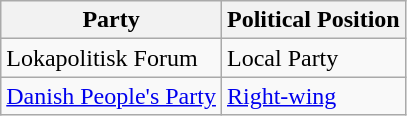<table class="wikitable mw-collapsible mw-collapsed">
<tr>
<th>Party</th>
<th>Political Position</th>
</tr>
<tr>
<td>Lokapolitisk Forum</td>
<td>Local Party</td>
</tr>
<tr>
<td><a href='#'>Danish People's Party</a></td>
<td><a href='#'>Right-wing</a></td>
</tr>
</table>
